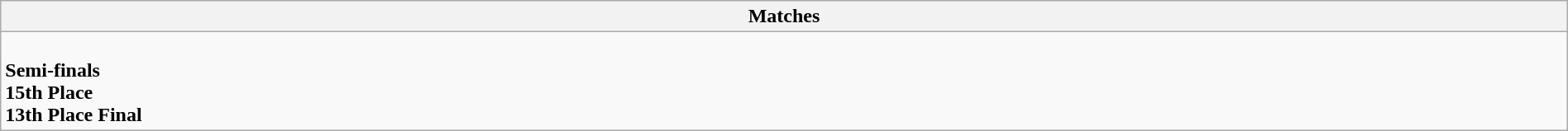<table class="wikitable collapsible collapsed" style="width:100%;">
<tr>
<th>Matches</th>
</tr>
<tr>
<td><br><strong>Semi-finals</strong>

<br><strong>15th Place</strong>
<br><strong>13th Place Final</strong>
</td>
</tr>
</table>
